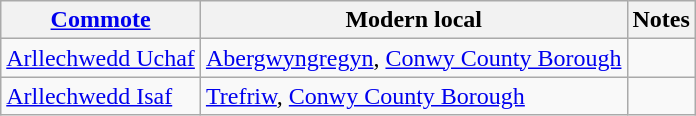<table class="wikitable" style="text-align:left">
<tr>
<th><a href='#'>Commote</a></th>
<th>Modern local</th>
<th>Notes</th>
</tr>
<tr>
<td><a href='#'>Arllechwedd Uchaf</a></td>
<td><a href='#'>Abergwyngregyn</a>, <a href='#'>Conwy County Borough</a></td>
<td></td>
</tr>
<tr>
<td><a href='#'>Arllechwedd Isaf</a></td>
<td><a href='#'>Trefriw</a>, <a href='#'>Conwy County Borough</a></td>
<td></td>
</tr>
</table>
